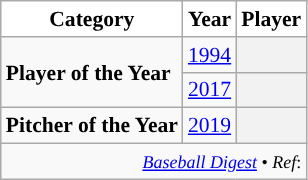<table class="wikitable sortable plainrowheaders" style="font-size: 90%; style="text-align:center">
<tr>
<th scope="col" style="background-color:#ffffff; border-top:#">Category</th>
<th scope="col" style="background-color:#ffffff; border-top:#">Year</th>
<th scope="col" style="background-color:#ffffff; border-top:#">Player</th>
</tr>
<tr>
<td scope="row" rowspan="2" style="text-align:left"><strong>Player of the Year</strong></td>
<td style="text-align:center"><a href='#'>1994</a></td>
<th scope="row" style="text-align:center"><strong></strong></th>
</tr>
<tr>
<td style="text-align:center"><a href='#'>2017</a></td>
<th scope="row" style="text-align:center"><strong></strong></th>
</tr>
<tr>
<td scope="row" style="text-align:left"><strong>Pitcher of the Year</strong></td>
<td style="text-align:center"><a href='#'>2019</a></td>
<th scope="row" style="text-align:center"><strong></strong></th>
</tr>
<tr class="sortbottom">
<td style="text-align:right"; colspan="3"><small><em><a href='#'>Baseball Digest</a></em> • <em>Ref</em>:</small></td>
</tr>
</table>
